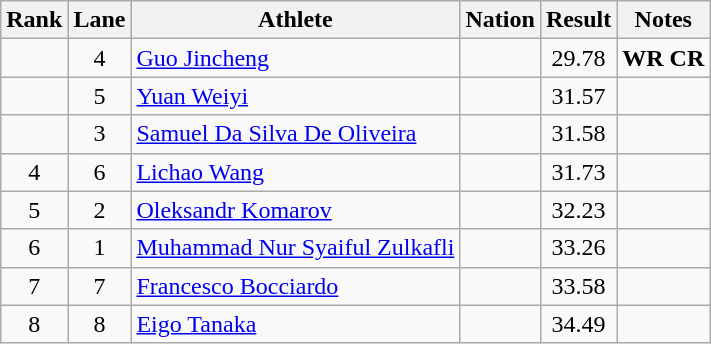<table class="wikitable sortable" style="text-align:center">
<tr>
<th>Rank</th>
<th>Lane</th>
<th>Athlete</th>
<th>Nation</th>
<th>Result</th>
<th>Notes</th>
</tr>
<tr>
<td></td>
<td>4</td>
<td align=left><a href='#'>Guo Jincheng</a></td>
<td align=left></td>
<td>29.78</td>
<td><strong>WR CR</strong></td>
</tr>
<tr>
<td></td>
<td>5</td>
<td align=left><a href='#'>Yuan Weiyi</a></td>
<td align=left></td>
<td>31.57</td>
<td></td>
</tr>
<tr>
<td></td>
<td>3</td>
<td align=left><a href='#'>Samuel Da Silva De Oliveira</a></td>
<td align=left></td>
<td>31.58</td>
<td></td>
</tr>
<tr>
<td>4</td>
<td>6</td>
<td align=left><a href='#'>Lichao Wang</a></td>
<td align=left></td>
<td>31.73</td>
<td></td>
</tr>
<tr>
<td>5</td>
<td>2</td>
<td align=left><a href='#'>Oleksandr Komarov</a></td>
<td align=left></td>
<td>32.23</td>
<td></td>
</tr>
<tr>
<td>6</td>
<td>1</td>
<td align=left><a href='#'>Muhammad Nur Syaiful Zulkafli</a></td>
<td align=left></td>
<td>33.26</td>
<td></td>
</tr>
<tr>
<td>7</td>
<td>7</td>
<td align=left><a href='#'>Francesco Bocciardo</a></td>
<td align=left></td>
<td>33.58</td>
<td></td>
</tr>
<tr>
<td>8</td>
<td>8</td>
<td align=left><a href='#'>Eigo Tanaka</a></td>
<td align=left></td>
<td>34.49</td>
<td></td>
</tr>
</table>
